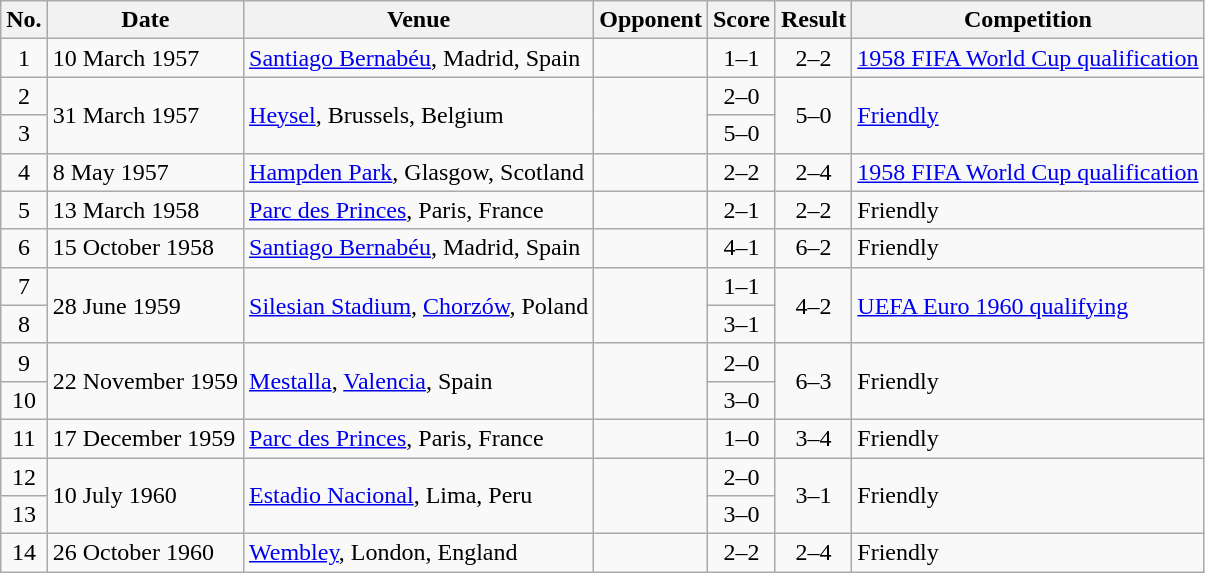<table class="wikitable sortable">
<tr>
<th scope="col">No.</th>
<th scope="col">Date</th>
<th scope="col">Venue</th>
<th scope="col">Opponent</th>
<th scope="col">Score</th>
<th scope="col">Result</th>
<th scope="col">Competition</th>
</tr>
<tr>
<td style="text-align:center">1</td>
<td>10 March 1957</td>
<td><a href='#'>Santiago Bernabéu</a>, Madrid, Spain</td>
<td></td>
<td style="text-align:center">1–1</td>
<td style="text-align:center">2–2</td>
<td><a href='#'>1958 FIFA World Cup qualification</a></td>
</tr>
<tr>
<td style="text-align:center">2</td>
<td rowspan="2">31 March 1957</td>
<td rowspan="2"><a href='#'>Heysel</a>, Brussels, Belgium</td>
<td rowspan="2"></td>
<td style="text-align:center">2–0</td>
<td rowspan="2" style="text-align:center">5–0</td>
<td rowspan="2"><a href='#'>Friendly</a></td>
</tr>
<tr>
<td style="text-align:center">3</td>
<td style="text-align:center">5–0</td>
</tr>
<tr>
<td style="text-align:center">4</td>
<td>8 May 1957</td>
<td><a href='#'>Hampden Park</a>, Glasgow, Scotland</td>
<td></td>
<td style="text-align:center">2–2</td>
<td style="text-align:center">2–4</td>
<td><a href='#'>1958 FIFA World Cup qualification</a></td>
</tr>
<tr>
<td style="text-align:center">5</td>
<td>13 March 1958</td>
<td><a href='#'>Parc des Princes</a>, Paris, France</td>
<td></td>
<td style="text-align:center">2–1</td>
<td style="text-align:center">2–2</td>
<td>Friendly</td>
</tr>
<tr>
<td style="text-align:center">6</td>
<td>15 October 1958</td>
<td><a href='#'>Santiago Bernabéu</a>, Madrid, Spain</td>
<td></td>
<td style="text-align:center">4–1</td>
<td style="text-align:center">6–2</td>
<td>Friendly</td>
</tr>
<tr>
<td style="text-align:center">7</td>
<td rowspan="2">28 June 1959</td>
<td rowspan="2"><a href='#'>Silesian Stadium</a>, <a href='#'>Chorzów</a>, Poland</td>
<td rowspan="2"></td>
<td style="text-align:center">1–1</td>
<td rowspan="2" style="text-align:center">4–2</td>
<td rowspan="2"><a href='#'>UEFA Euro 1960 qualifying</a></td>
</tr>
<tr>
<td style="text-align:center">8</td>
<td style="text-align:center">3–1</td>
</tr>
<tr>
<td style="text-align:center">9</td>
<td rowspan="2">22 November 1959</td>
<td rowspan="2"><a href='#'>Mestalla</a>, <a href='#'>Valencia</a>, Spain</td>
<td rowspan="2"></td>
<td style="text-align:center">2–0</td>
<td rowspan="2" style="text-align:center">6–3</td>
<td rowspan="2">Friendly</td>
</tr>
<tr>
<td style="text-align:center">10</td>
<td style="text-align:center">3–0</td>
</tr>
<tr>
<td style="text-align:center">11</td>
<td>17 December 1959</td>
<td><a href='#'>Parc des Princes</a>, Paris, France</td>
<td></td>
<td style="text-align:center">1–0</td>
<td style="text-align:center">3–4</td>
<td>Friendly</td>
</tr>
<tr>
<td style="text-align:center">12</td>
<td rowspan="2">10 July 1960</td>
<td rowspan="2"><a href='#'>Estadio Nacional</a>, Lima, Peru</td>
<td rowspan="2"></td>
<td style="text-align:center">2–0</td>
<td rowspan="2" style="text-align:center">3–1</td>
<td rowspan="2">Friendly</td>
</tr>
<tr>
<td style="text-align:center">13</td>
<td style="text-align:center">3–0</td>
</tr>
<tr>
<td style="text-align:center">14</td>
<td>26 October 1960</td>
<td><a href='#'>Wembley</a>, London, England</td>
<td></td>
<td style="text-align:center">2–2</td>
<td style="text-align:center">2–4</td>
<td>Friendly</td>
</tr>
</table>
